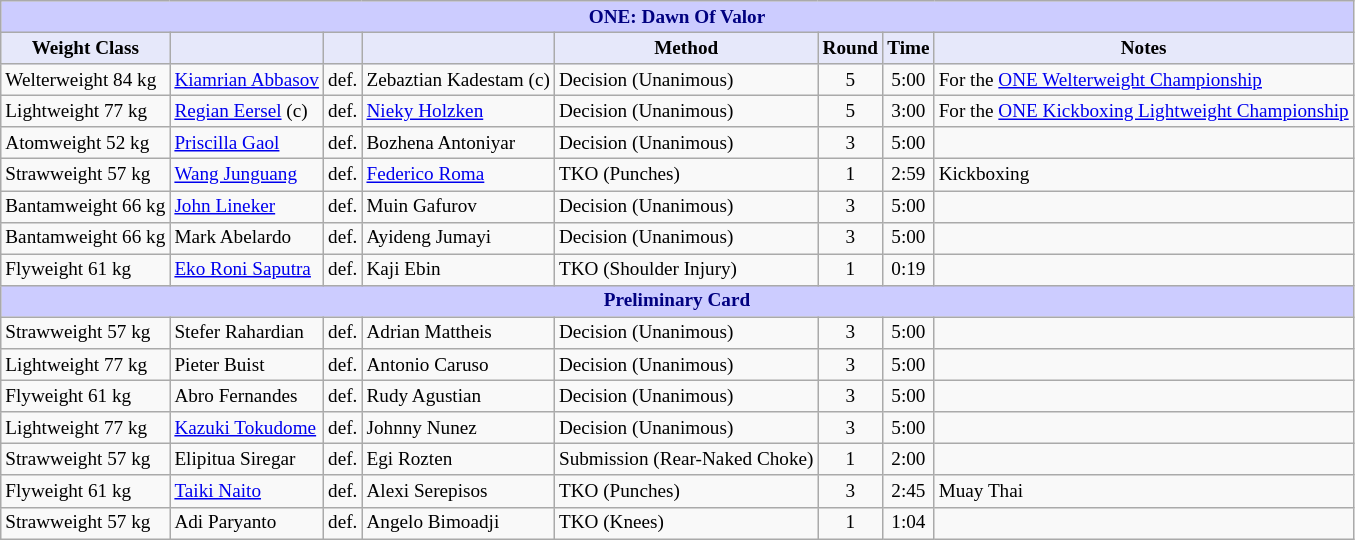<table class="wikitable" style="font-size: 80%;">
<tr>
<th colspan="8" style="background-color: #ccf; color: #000080; text-align: center;"><strong>ONE: Dawn Of Valor</strong></th>
</tr>
<tr>
<th colspan="1" style="background-color: #E6E8FA; color: #000000; text-align: center;">Weight Class</th>
<th colspan="1" style="background-color: #E6E8FA; color: #000000; text-align: center;"></th>
<th colspan="1" style="background-color: #E6E8FA; color: #000000; text-align: center;"></th>
<th colspan="1" style="background-color: #E6E8FA; color: #000000; text-align: center;"></th>
<th colspan="1" style="background-color: #E6E8FA; color: #000000; text-align: center;">Method</th>
<th colspan="1" style="background-color: #E6E8FA; color: #000000; text-align: center;">Round</th>
<th colspan="1" style="background-color: #E6E8FA; color: #000000; text-align: center;">Time</th>
<th colspan="1" style="background-color: #E6E8FA; color: #000000; text-align: center;">Notes</th>
</tr>
<tr>
<td>Welterweight 84 kg</td>
<td> <a href='#'>Kiamrian Abbasov</a></td>
<td>def.</td>
<td> Zebaztian Kadestam (c)</td>
<td>Decision (Unanimous)</td>
<td align=center>5</td>
<td align=center>5:00</td>
<td>For the <a href='#'>ONE Welterweight Championship</a></td>
</tr>
<tr>
<td>Lightweight 77 kg</td>
<td> <a href='#'>Regian Eersel</a> (c)</td>
<td>def.</td>
<td> <a href='#'>Nieky Holzken</a></td>
<td>Decision (Unanimous)</td>
<td align=center>5</td>
<td align=center>3:00</td>
<td>For the <a href='#'>ONE Kickboxing Lightweight Championship</a></td>
</tr>
<tr>
<td>Atomweight 52 kg</td>
<td> <a href='#'>Priscilla Gaol</a></td>
<td>def.</td>
<td> Bozhena Antoniyar</td>
<td>Decision (Unanimous)</td>
<td align=center>3</td>
<td align=center>5:00</td>
<td></td>
</tr>
<tr>
<td>Strawweight 57 kg</td>
<td> <a href='#'>Wang Junguang</a></td>
<td>def.</td>
<td> <a href='#'>Federico Roma</a></td>
<td>TKO (Punches)</td>
<td align=center>1</td>
<td align=center>2:59</td>
<td>Kickboxing</td>
</tr>
<tr>
<td>Bantamweight 66 kg</td>
<td> <a href='#'>John Lineker</a></td>
<td>def.</td>
<td> Muin Gafurov</td>
<td>Decision (Unanimous)</td>
<td align=center>3</td>
<td align=center>5:00</td>
<td></td>
</tr>
<tr>
<td>Bantamweight 66 kg</td>
<td> Mark Abelardo</td>
<td>def.</td>
<td> Ayideng Jumayi</td>
<td>Decision (Unanimous)</td>
<td align=center>3</td>
<td align=center>5:00</td>
<td></td>
</tr>
<tr>
<td>Flyweight 61 kg</td>
<td> <a href='#'>Eko Roni Saputra</a></td>
<td>def.</td>
<td> Kaji Ebin</td>
<td>TKO (Shoulder Injury)</td>
<td align=center>1</td>
<td align=center>0:19</td>
<td></td>
</tr>
<tr>
<th colspan="8" style="background-color: #ccf; color: #000080; text-align: center;"><strong>Preliminary Card</strong></th>
</tr>
<tr>
<td>Strawweight 57 kg</td>
<td> Stefer Rahardian</td>
<td>def.</td>
<td> Adrian Mattheis</td>
<td>Decision (Unanimous)</td>
<td align=center>3</td>
<td align=center>5:00</td>
<td></td>
</tr>
<tr>
<td>Lightweight 77 kg</td>
<td> Pieter Buist</td>
<td>def.</td>
<td> Antonio Caruso</td>
<td>Decision (Unanimous)</td>
<td align=center>3</td>
<td align=center>5:00</td>
<td></td>
</tr>
<tr>
<td>Flyweight 61 kg</td>
<td> Abro Fernandes</td>
<td>def.</td>
<td> Rudy Agustian</td>
<td>Decision (Unanimous)</td>
<td align=center>3</td>
<td align=center>5:00</td>
<td></td>
</tr>
<tr>
<td>Lightweight 77 kg</td>
<td> <a href='#'>Kazuki Tokudome</a></td>
<td>def.</td>
<td> Johnny Nunez</td>
<td>Decision (Unanimous)</td>
<td align=center>3</td>
<td align=center>5:00</td>
<td></td>
</tr>
<tr>
<td>Strawweight 57 kg</td>
<td> Elipitua Siregar</td>
<td>def.</td>
<td> Egi Rozten</td>
<td>Submission (Rear-Naked Choke)</td>
<td align=center>1</td>
<td align=center>2:00</td>
<td></td>
</tr>
<tr>
<td>Flyweight 61 kg</td>
<td> <a href='#'>Taiki Naito</a></td>
<td>def.</td>
<td> Alexi Serepisos</td>
<td>TKO (Punches)</td>
<td align=center>3</td>
<td align=center>2:45</td>
<td>Muay Thai</td>
</tr>
<tr>
<td>Strawweight 57 kg</td>
<td> Adi Paryanto</td>
<td>def.</td>
<td> Angelo Bimoadji</td>
<td>TKO (Knees)</td>
<td align=center>1</td>
<td align=center>1:04</td>
<td></td>
</tr>
</table>
